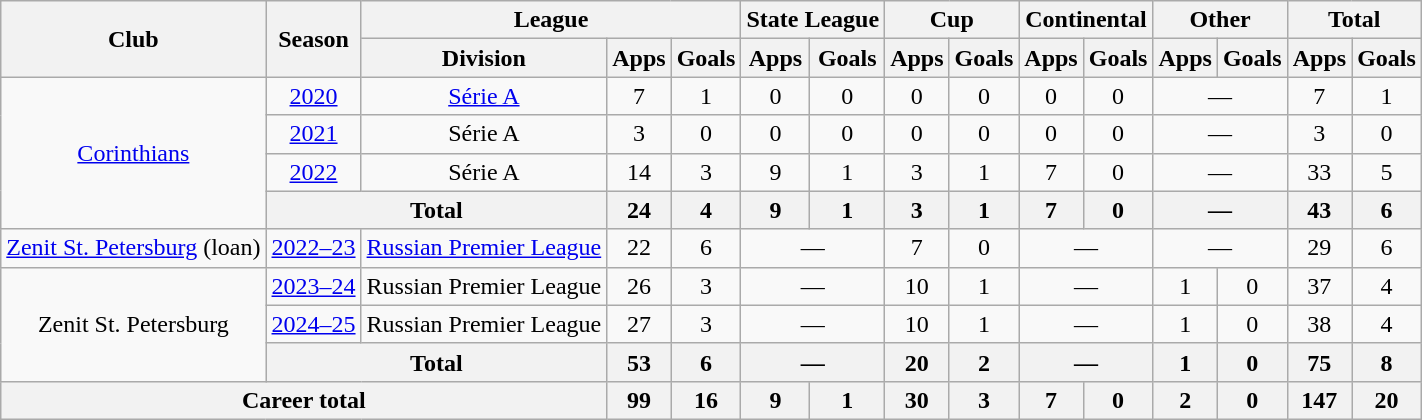<table class="wikitable" style="text-align: center;">
<tr>
<th rowspan="2">Club</th>
<th rowspan="2">Season</th>
<th colspan="3">League</th>
<th colspan="2">State League</th>
<th colspan="2">Cup</th>
<th colspan="2">Continental</th>
<th colspan="2">Other</th>
<th colspan="2">Total</th>
</tr>
<tr>
<th>Division</th>
<th>Apps</th>
<th>Goals</th>
<th>Apps</th>
<th>Goals</th>
<th>Apps</th>
<th>Goals</th>
<th>Apps</th>
<th>Goals</th>
<th>Apps</th>
<th>Goals</th>
<th>Apps</th>
<th>Goals</th>
</tr>
<tr>
<td rowspan="4"><a href='#'>Corinthians</a></td>
<td><a href='#'>2020</a></td>
<td><a href='#'>Série A</a></td>
<td>7</td>
<td>1</td>
<td>0</td>
<td>0</td>
<td>0</td>
<td>0</td>
<td>0</td>
<td>0</td>
<td colspan="2">—</td>
<td>7</td>
<td>1</td>
</tr>
<tr>
<td><a href='#'>2021</a></td>
<td>Série A</td>
<td>3</td>
<td>0</td>
<td>0</td>
<td>0</td>
<td>0</td>
<td>0</td>
<td>0</td>
<td>0</td>
<td colspan="2">—</td>
<td>3</td>
<td>0</td>
</tr>
<tr>
<td><a href='#'>2022</a></td>
<td>Série A</td>
<td>14</td>
<td>3</td>
<td>9</td>
<td>1</td>
<td>3</td>
<td>1</td>
<td>7</td>
<td>0</td>
<td colspan="2">—</td>
<td>33</td>
<td>5</td>
</tr>
<tr>
<th colspan="2">Total</th>
<th>24</th>
<th>4</th>
<th>9</th>
<th>1</th>
<th>3</th>
<th>1</th>
<th>7</th>
<th>0</th>
<th colspan="2">—</th>
<th>43</th>
<th>6</th>
</tr>
<tr>
<td><a href='#'>Zenit St. Petersburg</a> (loan)</td>
<td><a href='#'>2022–23</a></td>
<td><a href='#'>Russian Premier League</a></td>
<td>22</td>
<td>6</td>
<td colspan="2">—</td>
<td>7</td>
<td>0</td>
<td colspan="2">—</td>
<td colspan="2">—</td>
<td>29</td>
<td>6</td>
</tr>
<tr>
<td rowspan="3">Zenit St. Petersburg</td>
<td><a href='#'>2023–24</a></td>
<td>Russian Premier League</td>
<td>26</td>
<td>3</td>
<td colspan="2">—</td>
<td>10</td>
<td>1</td>
<td colspan="2">—</td>
<td>1</td>
<td>0</td>
<td>37</td>
<td>4</td>
</tr>
<tr>
<td><a href='#'>2024–25</a></td>
<td>Russian Premier League</td>
<td>27</td>
<td>3</td>
<td colspan="2">—</td>
<td>10</td>
<td>1</td>
<td colspan="2">—</td>
<td>1</td>
<td>0</td>
<td>38</td>
<td>4</td>
</tr>
<tr>
<th colspan="2">Total</th>
<th>53</th>
<th>6</th>
<th colspan="2">—</th>
<th>20</th>
<th>2</th>
<th colspan="2">—</th>
<th>1</th>
<th>0</th>
<th>75</th>
<th>8</th>
</tr>
<tr>
<th colspan="3">Career total</th>
<th>99</th>
<th>16</th>
<th>9</th>
<th>1</th>
<th>30</th>
<th>3</th>
<th>7</th>
<th>0</th>
<th>2</th>
<th>0</th>
<th>147</th>
<th>20</th>
</tr>
</table>
